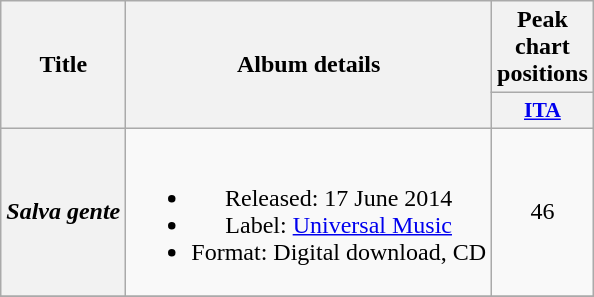<table class="wikitable plainrowheaders" style="text-align:center;">
<tr>
<th scope="col" rowspan="2">Title</th>
<th scope="col" rowspan="2">Album details</th>
<th scope="col" colspan="1">Peak chart positions</th>
</tr>
<tr>
<th scope="col" style="width:3em;font-size:90%;"><a href='#'>ITA</a><br></th>
</tr>
<tr>
<th scope="row"><em>Salva gente</em></th>
<td><br><ul><li>Released: 17 June 2014</li><li>Label: <a href='#'>Universal Music</a></li><li>Format: Digital download, CD</li></ul></td>
<td>46</td>
</tr>
<tr>
</tr>
</table>
